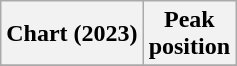<table class="wikitable sortable plainrowheaders">
<tr>
<th scope="col">Chart (2023)</th>
<th scope="col">Peak<br>position</th>
</tr>
<tr>
</tr>
</table>
